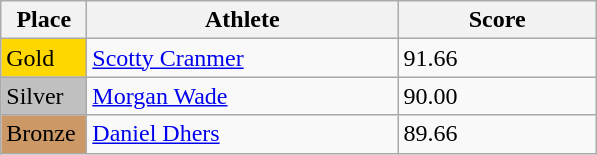<table class="wikitable">
<tr>
<th width="50">Place</th>
<th width="200">Athlete</th>
<th width="125">Score</th>
</tr>
<tr>
<td style="background:gold;">Gold</td>
<td><a href='#'>Scotty Cranmer</a></td>
<td>91.66</td>
</tr>
<tr>
<td style="background:silver;">Silver</td>
<td><a href='#'>Morgan Wade</a></td>
<td>90.00</td>
</tr>
<tr>
<td style="background:#CC9966;">Bronze</td>
<td><a href='#'>Daniel Dhers</a></td>
<td>89.66</td>
</tr>
</table>
